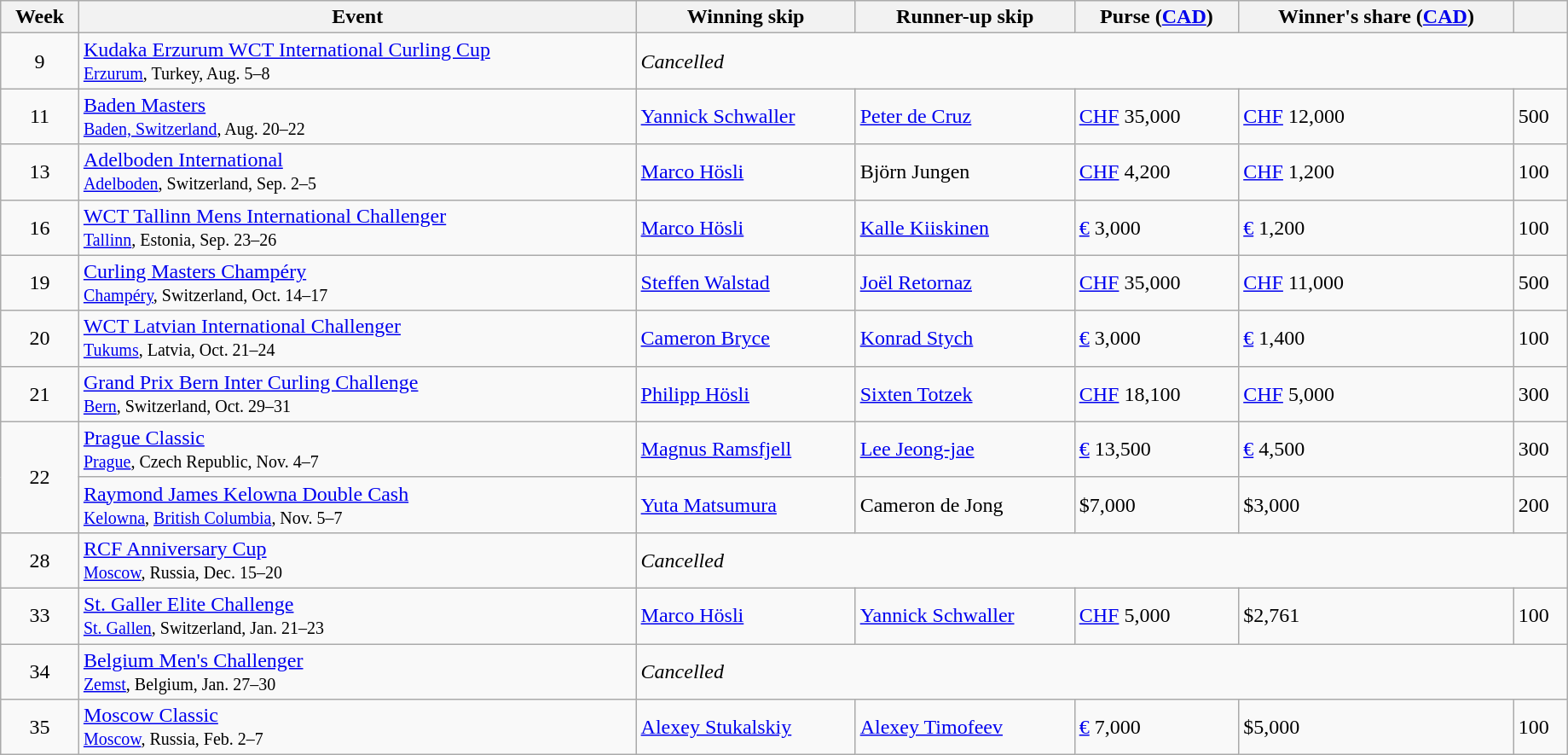<table class="wikitable sortable" style="margin-right:0; width:97%">
<tr>
<th>Week</th>
<th>Event</th>
<th>Winning skip</th>
<th>Runner-up skip</th>
<th>Purse (<a href='#'>CAD</a>)</th>
<th>Winner's share (<a href='#'>CAD</a>)</th>
<th></th>
</tr>
<tr>
<td align=center>9</td>
<td><a href='#'>Kudaka Erzurum WCT International Curling Cup</a> <br> <small><a href='#'>Erzurum</a>, Turkey, Aug. 5–8</small></td>
<td colspan="5"><em>Cancelled</em></td>
</tr>
<tr>
<td align=center>11</td>
<td><a href='#'>Baden Masters</a> <br> <small><a href='#'>Baden, Switzerland</a>, Aug. 20–22</small></td>
<td> <a href='#'>Yannick Schwaller</a></td>
<td> <a href='#'>Peter de Cruz</a></td>
<td><a href='#'>CHF</a> 35,000</td>
<td><a href='#'>CHF</a> 12,000</td>
<td>500</td>
</tr>
<tr>
<td align=center>13</td>
<td><a href='#'>Adelboden International</a> <br> <small><a href='#'>Adelboden</a>, Switzerland, Sep. 2–5</small></td>
<td> <a href='#'>Marco Hösli</a></td>
<td> Björn Jungen</td>
<td><a href='#'>CHF</a> 4,200</td>
<td><a href='#'>CHF</a> 1,200</td>
<td>100</td>
</tr>
<tr>
<td align=center>16</td>
<td><a href='#'>WCT Tallinn Mens International Challenger</a> <br> <small><a href='#'>Tallinn</a>, Estonia, Sep. 23–26</small></td>
<td> <a href='#'>Marco Hösli</a></td>
<td> <a href='#'>Kalle Kiiskinen</a></td>
<td><a href='#'>€</a> 3,000</td>
<td><a href='#'>€</a> 1,200</td>
<td>100</td>
</tr>
<tr>
<td align=center>19</td>
<td><a href='#'>Curling Masters Champéry</a> <br> <small><a href='#'>Champéry</a>, Switzerland, Oct. 14–17</small></td>
<td> <a href='#'>Steffen Walstad</a></td>
<td> <a href='#'>Joël Retornaz</a></td>
<td><a href='#'>CHF</a> 35,000</td>
<td><a href='#'>CHF</a> 11,000</td>
<td>500</td>
</tr>
<tr>
<td align=center>20</td>
<td><a href='#'>WCT Latvian International Challenger</a> <br> <small><a href='#'>Tukums</a>, Latvia, Oct. 21–24</small></td>
<td> <a href='#'>Cameron Bryce</a></td>
<td> <a href='#'>Konrad Stych</a></td>
<td><a href='#'>€</a> 3,000</td>
<td><a href='#'>€</a> 1,400</td>
<td>100</td>
</tr>
<tr>
<td align=center>21</td>
<td><a href='#'>Grand Prix Bern Inter Curling Challenge</a> <br> <small><a href='#'>Bern</a>, Switzerland, Oct. 29–31</small></td>
<td> <a href='#'>Philipp Hösli</a></td>
<td> <a href='#'>Sixten Totzek</a></td>
<td><a href='#'>CHF</a> 18,100</td>
<td><a href='#'>CHF</a> 5,000</td>
<td>300</td>
</tr>
<tr>
<td align=center rowspan=2>22</td>
<td><a href='#'>Prague Classic</a> <br> <small><a href='#'>Prague</a>, Czech Republic, Nov. 4–7</small></td>
<td> <a href='#'>Magnus Ramsfjell</a></td>
<td> <a href='#'>Lee Jeong-jae</a></td>
<td><a href='#'>€</a> 13,500</td>
<td><a href='#'>€</a> 4,500</td>
<td>300</td>
</tr>
<tr>
<td><a href='#'>Raymond James Kelowna Double Cash</a> <br> <small><a href='#'>Kelowna</a>, <a href='#'>British Columbia</a>, Nov. 5–7</small></td>
<td> <a href='#'>Yuta Matsumura</a></td>
<td> Cameron de Jong</td>
<td>$7,000</td>
<td>$3,000</td>
<td>200</td>
</tr>
<tr>
<td align=center>28</td>
<td><a href='#'>RCF Anniversary Cup</a> <br> <small><a href='#'>Moscow</a>, Russia, Dec. 15–20</small></td>
<td colspan="5"><em>Cancelled</em></td>
</tr>
<tr>
<td align=center>33</td>
<td><a href='#'>St. Galler Elite Challenge</a> <br> <small><a href='#'>St. Gallen</a>, Switzerland, Jan. 21–23</small></td>
<td> <a href='#'>Marco Hösli</a></td>
<td> <a href='#'>Yannick Schwaller</a></td>
<td><a href='#'>CHF</a> 5,000</td>
<td>$2,761</td>
<td>100</td>
</tr>
<tr>
<td align=center>34</td>
<td><a href='#'>Belgium Men's Challenger</a> <br> <small><a href='#'>Zemst</a>, Belgium, Jan. 27–30</small></td>
<td colspan="5"><em>Cancelled</em></td>
</tr>
<tr>
<td align=center>35</td>
<td><a href='#'>Moscow Classic</a> <br> <small><a href='#'>Moscow</a>, Russia, Feb. 2–7</small></td>
<td> <a href='#'>Alexey Stukalskiy</a></td>
<td> <a href='#'>Alexey Timofeev</a></td>
<td><a href='#'>€</a> 7,000</td>
<td>$5,000</td>
<td>100</td>
</tr>
</table>
